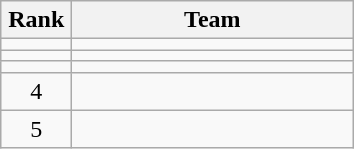<table class="wikitable" style="text-align: center;">
<tr>
<th width=40>Rank</th>
<th width=180>Team</th>
</tr>
<tr align=center>
<td></td>
<td style="text-align:left;"></td>
</tr>
<tr align=center>
<td></td>
<td style="text-align:left;"></td>
</tr>
<tr align=center>
<td></td>
<td style="text-align:left;"></td>
</tr>
<tr align=center>
<td>4</td>
<td style="text-align:left;"></td>
</tr>
<tr align=center>
<td>5</td>
<td style="text-align:left;"></td>
</tr>
</table>
